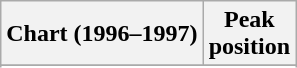<table class="wikitable sortable plainrowheaders">
<tr>
<th>Chart (1996–1997)</th>
<th>Peak<br>position</th>
</tr>
<tr>
</tr>
<tr>
</tr>
<tr>
</tr>
<tr>
</tr>
<tr>
</tr>
<tr>
</tr>
<tr>
</tr>
</table>
